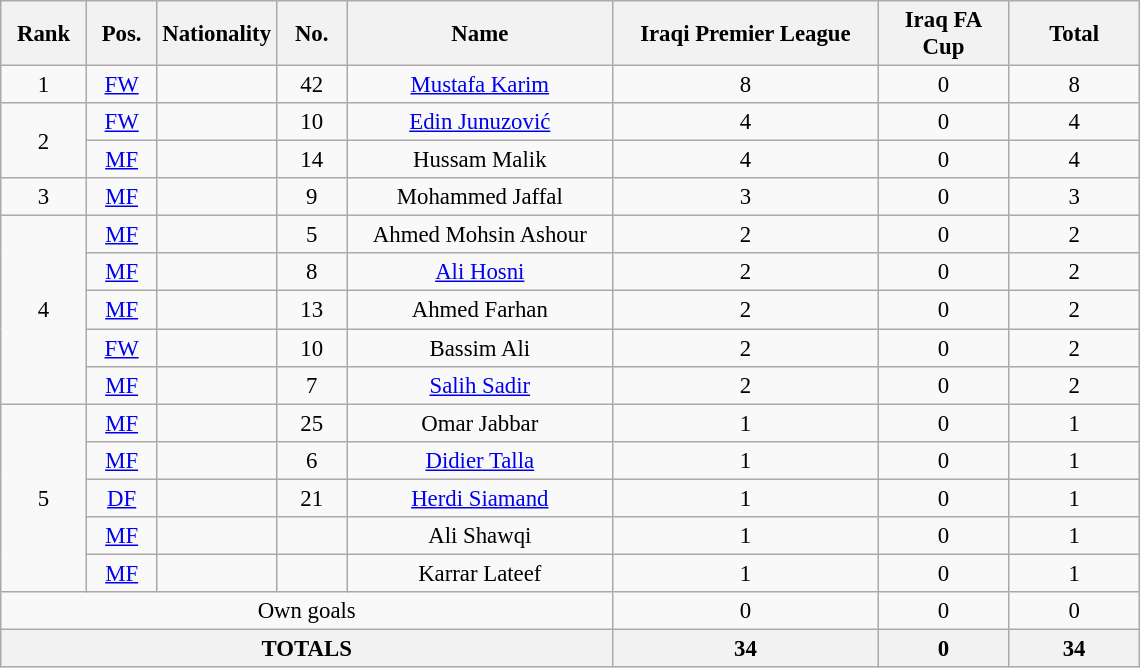<table class="wikitable" style="font-size: 95%; text-align: center;">
<tr>
<th width=50>Rank</th>
<th width=40>Pos.</th>
<th width=60>Nationality</th>
<th width=40>No.</th>
<th width=170>Name</th>
<th width=170>Iraqi Premier League</th>
<th width=80>Iraq FA Cup</th>
<th width=80><strong>Total</strong></th>
</tr>
<tr>
<td rowspan=1>1</td>
<td><a href='#'>FW</a></td>
<td></td>
<td>42</td>
<td><a href='#'>Mustafa Karim</a></td>
<td>8</td>
<td>0</td>
<td>8</td>
</tr>
<tr>
<td rowspan=2>2</td>
<td><a href='#'>FW</a></td>
<td></td>
<td>10</td>
<td><a href='#'>Edin Junuzović</a></td>
<td>4</td>
<td>0</td>
<td>4</td>
</tr>
<tr>
<td><a href='#'>MF</a></td>
<td></td>
<td>14</td>
<td>Hussam Malik</td>
<td>4</td>
<td>0</td>
<td>4</td>
</tr>
<tr>
<td rowspan=1>3</td>
<td><a href='#'>MF</a></td>
<td></td>
<td>9</td>
<td>Mohammed Jaffal</td>
<td>3</td>
<td>0</td>
<td>3</td>
</tr>
<tr>
<td rowspan=5>4</td>
<td><a href='#'>MF</a></td>
<td></td>
<td>5</td>
<td>Ahmed Mohsin Ashour</td>
<td>2</td>
<td>0</td>
<td>2</td>
</tr>
<tr>
<td><a href='#'>MF</a></td>
<td></td>
<td>8</td>
<td><a href='#'>Ali Hosni</a></td>
<td>2</td>
<td>0</td>
<td>2</td>
</tr>
<tr>
<td><a href='#'>MF</a></td>
<td></td>
<td>13</td>
<td>Ahmed Farhan</td>
<td>2</td>
<td>0</td>
<td>2</td>
</tr>
<tr>
<td><a href='#'>FW</a></td>
<td></td>
<td>10</td>
<td>Bassim Ali</td>
<td>2</td>
<td>0</td>
<td>2</td>
</tr>
<tr>
<td><a href='#'>MF</a></td>
<td></td>
<td>7</td>
<td><a href='#'>Salih Sadir</a></td>
<td>2</td>
<td>0</td>
<td>2</td>
</tr>
<tr>
<td rowspan=5>5</td>
<td><a href='#'>MF</a></td>
<td></td>
<td>25</td>
<td>Omar Jabbar</td>
<td>1</td>
<td>0</td>
<td>1</td>
</tr>
<tr>
<td><a href='#'>MF</a></td>
<td></td>
<td>6</td>
<td><a href='#'>Didier Talla</a></td>
<td>1</td>
<td>0</td>
<td>1</td>
</tr>
<tr>
<td><a href='#'>DF</a></td>
<td></td>
<td>21</td>
<td><a href='#'>Herdi Siamand</a></td>
<td>1</td>
<td>0</td>
<td>1</td>
</tr>
<tr>
<td><a href='#'>MF</a></td>
<td></td>
<td></td>
<td>Ali Shawqi</td>
<td>1</td>
<td>0</td>
<td>1</td>
</tr>
<tr>
<td><a href='#'>MF</a></td>
<td></td>
<td></td>
<td>Karrar Lateef</td>
<td>1</td>
<td>0</td>
<td>1</td>
</tr>
<tr>
<td colspan=5>Own goals</td>
<td>0</td>
<td>0</td>
<td>0</td>
</tr>
<tr>
<th colspan=5><strong>TOTALS</strong></th>
<th><strong>34</strong></th>
<th><strong>0</strong></th>
<th><strong>34</strong></th>
</tr>
</table>
